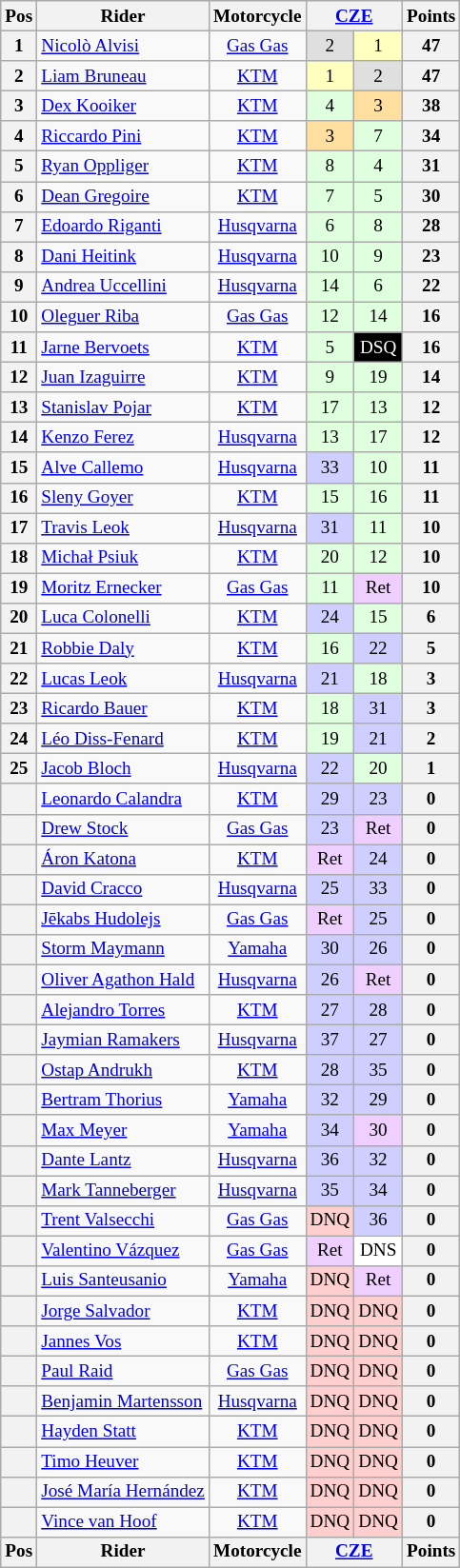<table class="wikitable" style="font-size: 80%; text-align:center">
<tr valign="top">
<th valign="middle">Pos</th>
<th valign="middle">Rider</th>
<th valign="middle">Motorcycle</th>
<th colspan=2><a href='#'>CZE</a><br></th>
<th valign="middle">Points</th>
</tr>
<tr>
<th>1</th>
<td align=left> <a href='#'>Nicolò Alvisi</a></td>
<td><a href='#'>Gas Gas</a></td>
<td style="background:#dfdfdf;">2</td>
<td style="background:#ffffbf;">1</td>
<th>47</th>
</tr>
<tr>
<th>2</th>
<td align=left> <a href='#'>Liam Bruneau</a></td>
<td><a href='#'>KTM</a></td>
<td style="background:#ffffbf;">1</td>
<td style="background:#dfdfdf;">2</td>
<th>47</th>
</tr>
<tr>
<th>3</th>
<td align=left> <a href='#'>Dex Kooiker</a></td>
<td><a href='#'>KTM</a></td>
<td style="background:#dfffdf;">4</td>
<td style="background:#ffdf9f;">3</td>
<th>38</th>
</tr>
<tr>
<th>4</th>
<td align=left> <a href='#'>Riccardo Pini</a></td>
<td><a href='#'>KTM</a></td>
<td style="background:#ffdf9f;">3</td>
<td style="background:#dfffdf;">7</td>
<th>34</th>
</tr>
<tr>
<th>5</th>
<td align=left> <a href='#'>Ryan Oppliger</a></td>
<td><a href='#'>KTM</a></td>
<td style="background:#dfffdf;">8</td>
<td style="background:#dfffdf;">4</td>
<th>31</th>
</tr>
<tr>
<th>6</th>
<td align=left> <a href='#'>Dean Gregoire</a></td>
<td><a href='#'>KTM</a></td>
<td style="background:#dfffdf;">7</td>
<td style="background:#dfffdf;">5</td>
<th>30</th>
</tr>
<tr>
<th>7</th>
<td align=left> <a href='#'>Edoardo Riganti</a></td>
<td><a href='#'>Husqvarna</a></td>
<td style="background:#dfffdf;">6</td>
<td style="background:#dfffdf;">8</td>
<th>28</th>
</tr>
<tr>
<th>8</th>
<td align=left> <a href='#'>Dani Heitink</a></td>
<td><a href='#'>Husqvarna</a></td>
<td style="background:#dfffdf;">10</td>
<td style="background:#dfffdf;">9</td>
<th>23</th>
</tr>
<tr>
<th>9</th>
<td align=left> <a href='#'>Andrea Uccellini</a></td>
<td><a href='#'>Husqvarna</a></td>
<td style="background:#dfffdf;">14</td>
<td style="background:#dfffdf;">6</td>
<th>22</th>
</tr>
<tr>
<th>10</th>
<td align=left> <a href='#'>Oleguer Riba</a></td>
<td><a href='#'>Gas Gas</a></td>
<td style="background:#dfffdf;">12</td>
<td style="background:#dfffdf;">14</td>
<th>16</th>
</tr>
<tr>
<th>11</th>
<td align=left> <a href='#'>Jarne Bervoets</a></td>
<td><a href='#'>KTM</a></td>
<td style="background:#dfffdf;">5</td>
<td style="background-color:#000000;color:white">DSQ</td>
<th>16</th>
</tr>
<tr>
<th>12</th>
<td align=left> <a href='#'>Juan Izaguirre</a></td>
<td><a href='#'>KTM</a></td>
<td style="background:#dfffdf;">9</td>
<td style="background:#dfffdf;">19</td>
<th>14</th>
</tr>
<tr>
<th>13</th>
<td align=left> <a href='#'>Stanislav Pojar</a></td>
<td><a href='#'>KTM</a></td>
<td style="background:#dfffdf;">17</td>
<td style="background:#dfffdf;">13</td>
<th>12</th>
</tr>
<tr>
<th>14</th>
<td align=left> <a href='#'>Kenzo Ferez</a></td>
<td><a href='#'>Husqvarna</a></td>
<td style="background:#dfffdf;">13</td>
<td style="background:#dfffdf;">17</td>
<th>12</th>
</tr>
<tr>
<th>15</th>
<td align=left> <a href='#'>Alve Callemo</a></td>
<td><a href='#'>Husqvarna</a></td>
<td style="background:#cfcfff;">33</td>
<td style="background:#dfffdf;">10</td>
<th>11</th>
</tr>
<tr>
<th>16</th>
<td align=left> <a href='#'>Sleny Goyer</a></td>
<td><a href='#'>KTM</a></td>
<td style="background:#dfffdf;">15</td>
<td style="background:#dfffdf;">16</td>
<th>11</th>
</tr>
<tr>
<th>17</th>
<td align=left> <a href='#'>Travis Leok</a></td>
<td><a href='#'>Husqvarna</a></td>
<td style="background:#cfcfff;">31</td>
<td style="background:#dfffdf;">11</td>
<th>10</th>
</tr>
<tr>
<th>18</th>
<td align=left> <a href='#'>Michał Psiuk</a></td>
<td><a href='#'>KTM</a></td>
<td style="background:#dfffdf;">20</td>
<td style="background:#dfffdf;">12</td>
<th>10</th>
</tr>
<tr>
<th>19</th>
<td align=left> <a href='#'>Moritz Ernecker</a></td>
<td><a href='#'>Gas Gas</a></td>
<td style="background:#dfffdf;">11</td>
<td style="background:#efcfff;">Ret</td>
<th>10</th>
</tr>
<tr>
<th>20</th>
<td align=left> <a href='#'>Luca Colonelli</a></td>
<td><a href='#'>KTM</a></td>
<td style="background:#cfcfff;">24</td>
<td style="background:#dfffdf;">15</td>
<th>6</th>
</tr>
<tr>
<th>21</th>
<td align=left> <a href='#'>Robbie Daly</a></td>
<td><a href='#'>KTM</a></td>
<td style="background:#dfffdf;">16</td>
<td style="background:#cfcfff;">22</td>
<th>5</th>
</tr>
<tr>
<th>22</th>
<td align=left> <a href='#'>Lucas Leok</a></td>
<td><a href='#'>Husqvarna</a></td>
<td style="background:#cfcfff;">21</td>
<td style="background:#dfffdf;">18</td>
<th>3</th>
</tr>
<tr>
<th>23</th>
<td align=left> <a href='#'>Ricardo Bauer</a></td>
<td><a href='#'>KTM</a></td>
<td style="background:#dfffdf;">18</td>
<td style="background:#cfcfff;">31</td>
<th>3</th>
</tr>
<tr>
<th>24</th>
<td align=left> <a href='#'>Léo Diss-Fenard</a></td>
<td><a href='#'>KTM</a></td>
<td style="background:#dfffdf;">19</td>
<td style="background:#cfcfff;">21</td>
<th>2</th>
</tr>
<tr>
<th>25</th>
<td align=left> <a href='#'>Jacob Bloch</a></td>
<td><a href='#'>Husqvarna</a></td>
<td style="background:#cfcfff;">22</td>
<td style="background:#dfffdf;">20</td>
<th>1</th>
</tr>
<tr>
<th></th>
<td align=left> <a href='#'>Leonardo Calandra</a></td>
<td><a href='#'>KTM</a></td>
<td style="background:#cfcfff;">29</td>
<td style="background:#cfcfff;">23</td>
<th>0</th>
</tr>
<tr>
<th></th>
<td align=left> <a href='#'>Drew Stock</a></td>
<td><a href='#'>Gas Gas</a></td>
<td style="background:#cfcfff;">23</td>
<td style="background:#efcfff;">Ret</td>
<th>0</th>
</tr>
<tr>
<th></th>
<td align=left> <a href='#'>Áron Katona</a></td>
<td><a href='#'>KTM</a></td>
<td style="background:#efcfff;">Ret</td>
<td style="background:#cfcfff;">24</td>
<th>0</th>
</tr>
<tr>
<th></th>
<td align=left> <a href='#'>David Cracco</a></td>
<td><a href='#'>Husqvarna</a></td>
<td style="background:#cfcfff;">25</td>
<td style="background:#cfcfff;">33</td>
<th>0</th>
</tr>
<tr>
<th></th>
<td align=left> <a href='#'>Jēkabs Hudolejs</a></td>
<td><a href='#'>Gas Gas</a></td>
<td style="background:#efcfff;">Ret</td>
<td style="background:#cfcfff;">25</td>
<th>0</th>
</tr>
<tr>
<th></th>
<td align=left> <a href='#'>Storm Maymann</a></td>
<td><a href='#'>Yamaha</a></td>
<td style="background:#cfcfff;">30</td>
<td style="background:#cfcfff;">26</td>
<th>0</th>
</tr>
<tr>
<th></th>
<td align=left> <a href='#'>Oliver Agathon Hald</a></td>
<td><a href='#'>Husqvarna</a></td>
<td style="background:#cfcfff;">26</td>
<td style="background:#efcfff;">Ret</td>
<th>0</th>
</tr>
<tr>
<th></th>
<td align=left> <a href='#'>Alejandro Torres</a></td>
<td><a href='#'>KTM</a></td>
<td style="background:#cfcfff;">27</td>
<td style="background:#cfcfff;">28</td>
<th>0</th>
</tr>
<tr>
<th></th>
<td align=left> <a href='#'>Jaymian Ramakers</a></td>
<td><a href='#'>Husqvarna</a></td>
<td style="background:#cfcfff;">37</td>
<td style="background:#cfcfff;">27</td>
<th>0</th>
</tr>
<tr>
<th></th>
<td align=left> <a href='#'>Ostap Andrukh</a></td>
<td><a href='#'>KTM</a></td>
<td style="background:#cfcfff;">28</td>
<td style="background:#cfcfff;">35</td>
<th>0</th>
</tr>
<tr>
<th></th>
<td align=left> <a href='#'>Bertram Thorius</a></td>
<td><a href='#'>Yamaha</a></td>
<td style="background:#cfcfff;">32</td>
<td style="background:#cfcfff;">29</td>
<th>0</th>
</tr>
<tr>
<th></th>
<td align=left> <a href='#'>Max Meyer</a></td>
<td><a href='#'>Yamaha</a></td>
<td style="background:#cfcfff;">34</td>
<td style="background:#efcfff;">30</td>
<th>0</th>
</tr>
<tr>
<th></th>
<td align=left> <a href='#'>Dante Lantz</a></td>
<td><a href='#'>Husqvarna</a></td>
<td style="background:#cfcfff;">36</td>
<td style="background:#cfcfff;">32</td>
<th>0</th>
</tr>
<tr>
<th></th>
<td align=left> <a href='#'>Mark Tanneberger</a></td>
<td><a href='#'>Husqvarna</a></td>
<td style="background:#cfcfff;">35</td>
<td style="background:#cfcfff;">34</td>
<th>0</th>
</tr>
<tr>
<th></th>
<td align=left> <a href='#'>Trent Valsecchi</a></td>
<td><a href='#'>Gas Gas</a></td>
<td style="background:#ffcfcf;">DNQ</td>
<td style="background:#cfcfff;">36</td>
<th>0</th>
</tr>
<tr>
<th></th>
<td align=left> <a href='#'>Valentino Vázquez</a></td>
<td><a href='#'>Gas Gas</a></td>
<td style="background:#efcfff;">Ret</td>
<td style="background:#ffffff;">DNS</td>
<th>0</th>
</tr>
<tr>
<th></th>
<td align=left> <a href='#'>Luis Santeusanio</a></td>
<td><a href='#'>Yamaha</a></td>
<td style="background:#ffcfcf;">DNQ</td>
<td style="background:#efcfff;">Ret</td>
<th>0</th>
</tr>
<tr>
<th></th>
<td align=left> <a href='#'>Jorge Salvador</a></td>
<td><a href='#'>KTM</a></td>
<td style="background:#ffcfcf;">DNQ</td>
<td style="background:#ffcfcf;">DNQ</td>
<th>0</th>
</tr>
<tr>
<th></th>
<td align=left> <a href='#'>Jannes Vos</a></td>
<td><a href='#'>KTM</a></td>
<td style="background:#ffcfcf;">DNQ</td>
<td style="background:#ffcfcf;">DNQ</td>
<th>0</th>
</tr>
<tr>
<th></th>
<td align=left> <a href='#'>Paul Raid</a></td>
<td><a href='#'>Gas Gas</a></td>
<td style="background:#ffcfcf;">DNQ</td>
<td style="background:#ffcfcf;">DNQ</td>
<th>0</th>
</tr>
<tr>
<th></th>
<td align=left> <a href='#'>Benjamin Martensson</a></td>
<td><a href='#'>Husqvarna</a></td>
<td style="background:#ffcfcf;">DNQ</td>
<td style="background:#ffcfcf;">DNQ</td>
<th>0</th>
</tr>
<tr>
<th></th>
<td align=left> <a href='#'>Hayden Statt</a></td>
<td><a href='#'>KTM</a></td>
<td style="background:#ffcfcf;">DNQ</td>
<td style="background:#ffcfcf;">DNQ</td>
<th>0</th>
</tr>
<tr>
<th></th>
<td align=left> <a href='#'>Timo Heuver</a></td>
<td><a href='#'>KTM</a></td>
<td style="background:#ffcfcf;">DNQ</td>
<td style="background:#ffcfcf;">DNQ</td>
<th>0</th>
</tr>
<tr>
<th></th>
<td align=left> <a href='#'>José María Hernández</a></td>
<td><a href='#'>KTM</a></td>
<td style="background:#ffcfcf;">DNQ</td>
<td style="background:#ffcfcf;">DNQ</td>
<th>0</th>
</tr>
<tr>
<th></th>
<td align=left> <a href='#'>Vince van Hoof</a></td>
<td><a href='#'>KTM</a></td>
<td style="background:#ffcfcf;">DNQ</td>
<td style="background:#ffcfcf;">DNQ</td>
<th>0</th>
</tr>
<tr valign="top">
<th valign="middle">Pos</th>
<th valign="middle">Rider</th>
<th valign="middle">Motorcycle</th>
<th colspan=2><a href='#'>CZE</a><br></th>
<th valign="middle">Points</th>
</tr>
</table>
